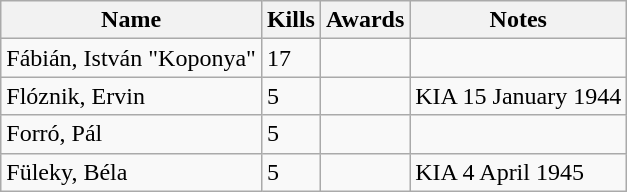<table class=wikitable>
<tr>
<th>Name</th>
<th>Kills</th>
<th>Awards</th>
<th>Notes</th>
</tr>
<tr>
<td>Fábián, István "Koponya"</td>
<td>17</td>
<td></td>
<td></td>
</tr>
<tr>
<td>Flóznik, Ervin</td>
<td>5</td>
<td></td>
<td>KIA 15 January 1944</td>
</tr>
<tr>
<td>Forró, Pál</td>
<td>5</td>
<td></td>
<td></td>
</tr>
<tr>
<td>Füleky, Béla</td>
<td>5</td>
<td></td>
<td>KIA 4 April 1945</td>
</tr>
</table>
